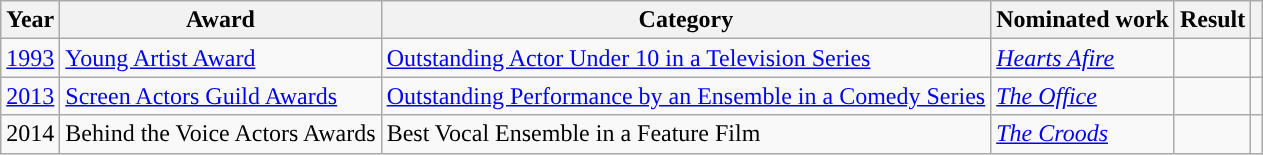<table class="wikitable">
<tr>
<th>Year</th>
<th>Award</th>
<th>Category</th>
<th>Nominated work</th>
<th>Result</th>
<th></th>
</tr>
<tr>
<td><a href='#'>1993</a></td>
<td><a href='#'>Young Artist Award</a></td>
<td><a href='#'>Outstanding Actor Under 10 in a Television Series</a></td>
<td><em><a href='#'>Hearts Afire</a></em></td>
<td></td>
<td></td>
</tr>
<tr>
<td><a href='#'>2013</a></td>
<td><a href='#'>Screen Actors Guild Awards</a></td>
<td><a href='#'>Outstanding Performance by an Ensemble in a Comedy Series</a></td>
<td><em><a href='#'>The Office</a></em></td>
<td></td>
<td></td>
</tr>
<tr>
<td>2014</td>
<td>Behind the Voice Actors Awards</td>
<td>Best Vocal Ensemble in a Feature Film</td>
<td><em><a href='#'>The Croods</a></em></td>
<td></td>
<td></td>
</tr>
</table>
